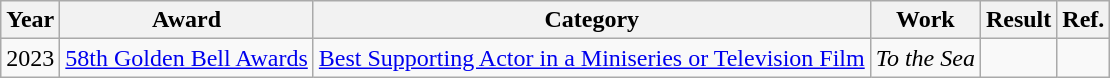<table class="wikitable plainrowheaders">
<tr>
<th>Year</th>
<th>Award</th>
<th>Category</th>
<th>Work</th>
<th>Result</th>
<th>Ref.</th>
</tr>
<tr>
<td>2023</td>
<td><a href='#'>58th Golden Bell Awards</a></td>
<td><a href='#'>Best Supporting Actor in a Miniseries or Television Film</a></td>
<td><em>To the Sea</em></td>
<td></td>
<td></td>
</tr>
</table>
